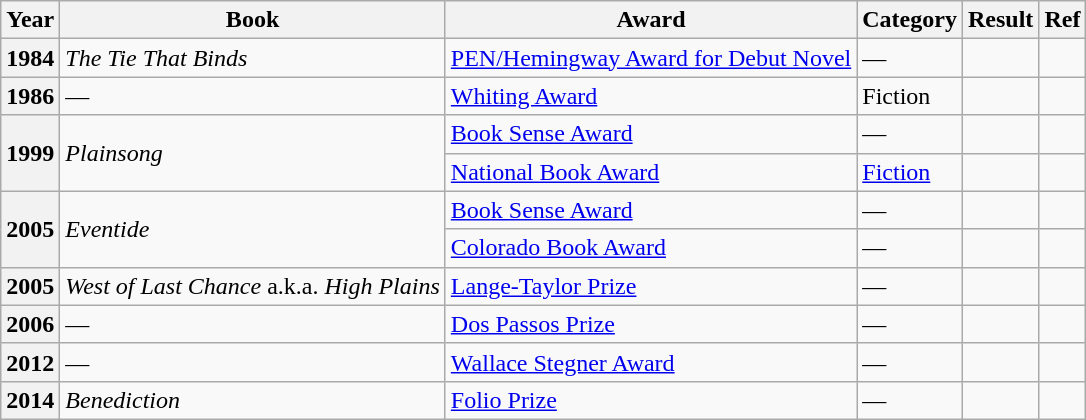<table class="wikitable sortable">
<tr>
<th>Year</th>
<th>Book</th>
<th>Award</th>
<th>Category</th>
<th>Result</th>
<th>Ref</th>
</tr>
<tr>
<th>1984</th>
<td><em>The Tie That Binds</em></td>
<td><a href='#'>PEN/Hemingway Award for Debut Novel</a></td>
<td>—</td>
<td></td>
<td></td>
</tr>
<tr>
<th>1986</th>
<td>—</td>
<td><a href='#'>Whiting Award</a></td>
<td>Fiction</td>
<td></td>
<td></td>
</tr>
<tr>
<th rowspan="2">1999</th>
<td rowspan="2"><em>Plainsong</em></td>
<td><a href='#'>Book Sense Award</a></td>
<td>—</td>
<td></td>
<td></td>
</tr>
<tr>
<td><a href='#'>National Book Award</a></td>
<td><a href='#'>Fiction</a></td>
<td></td>
<td></td>
</tr>
<tr>
<th rowspan="2">2005</th>
<td rowspan="2"><em>Eventide</em></td>
<td><a href='#'>Book Sense Award</a></td>
<td>—</td>
<td></td>
<td></td>
</tr>
<tr>
<td><a href='#'>Colorado Book Award</a></td>
<td>—</td>
<td></td>
<td></td>
</tr>
<tr>
<th>2005</th>
<td><em>West of Last Chance</em> a.k.a. <em>High Plains</em></td>
<td><a href='#'>Lange-Taylor Prize</a></td>
<td>—</td>
<td></td>
<td></td>
</tr>
<tr>
<th>2006</th>
<td>—</td>
<td><a href='#'>Dos Passos Prize</a></td>
<td>—</td>
<td></td>
<td></td>
</tr>
<tr>
<th>2012</th>
<td>—</td>
<td><a href='#'>Wallace Stegner Award</a></td>
<td>—</td>
<td></td>
<td></td>
</tr>
<tr>
<th>2014</th>
<td><em>Benediction</em></td>
<td><a href='#'>Folio Prize</a></td>
<td>—</td>
<td></td>
<td></td>
</tr>
</table>
